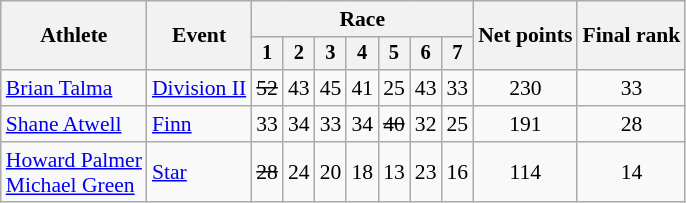<table class="wikitable" style="font-size:90%">
<tr>
<th rowspan=2>Athlete</th>
<th rowspan=2>Event</th>
<th colspan=7>Race</th>
<th rowspan=2>Net points</th>
<th rowspan=2>Final rank</th>
</tr>
<tr style="font-size:95%">
<th>1</th>
<th>2</th>
<th>3</th>
<th>4</th>
<th>5</th>
<th>6</th>
<th>7</th>
</tr>
<tr align=center>
<td align=left><a href='#'>Brian Talma</a></td>
<td align=left><a href='#'>Division II</a></td>
<td><s>52</s></td>
<td>43</td>
<td>45</td>
<td>41</td>
<td>25</td>
<td>43</td>
<td>33</td>
<td>230</td>
<td>33</td>
</tr>
<tr align=center>
<td align=left><a href='#'>Shane Atwell</a></td>
<td align=left><a href='#'>Finn</a></td>
<td>33</td>
<td>34</td>
<td>33</td>
<td>34</td>
<td><s>40</s></td>
<td>32</td>
<td>25</td>
<td>191</td>
<td>28</td>
</tr>
<tr align=center>
<td align=left><a href='#'>Howard Palmer</a><br><a href='#'>Michael Green</a></td>
<td align=left><a href='#'>Star</a></td>
<td><s>28</s></td>
<td>24</td>
<td>20</td>
<td>18</td>
<td>13</td>
<td>23</td>
<td>16</td>
<td>114</td>
<td>14</td>
</tr>
</table>
